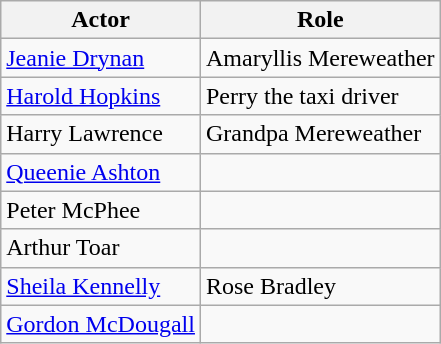<table class="wikitable">
<tr>
<th>Actor</th>
<th>Role</th>
</tr>
<tr>
<td><a href='#'>Jeanie Drynan</a></td>
<td>Amaryllis Mereweather</td>
</tr>
<tr>
<td><a href='#'>Harold Hopkins</a></td>
<td>Perry the taxi driver</td>
</tr>
<tr>
<td>Harry Lawrence</td>
<td>Grandpa Mereweather</td>
</tr>
<tr>
<td><a href='#'>Queenie Ashton</a></td>
<td></td>
</tr>
<tr>
<td>Peter McPhee</td>
<td></td>
</tr>
<tr>
<td>Arthur Toar</td>
<td></td>
</tr>
<tr>
<td><a href='#'>Sheila Kennelly</a></td>
<td>Rose Bradley</td>
</tr>
<tr>
<td><a href='#'>Gordon McDougall</a></td>
<td></td>
</tr>
</table>
